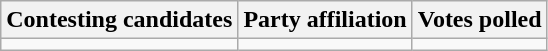<table class="wikitable sortable">
<tr>
<th>Contesting candidates</th>
<th>Party affiliation</th>
<th>Votes polled</th>
</tr>
<tr>
<td></td>
<td></td>
<td></td>
</tr>
</table>
